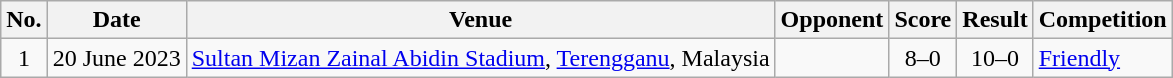<table class="wikitable sortable">
<tr>
<th scope="col">No.</th>
<th scope="col">Date</th>
<th scope="col">Venue</th>
<th scope="col">Opponent</th>
<th scope="col">Score</th>
<th scope="col">Result</th>
<th scope="col">Competition</th>
</tr>
<tr>
<td align=center>1</td>
<td>20 June 2023</td>
<td><a href='#'>Sultan Mizan Zainal Abidin Stadium</a>, <a href='#'>Terengganu</a>, Malaysia</td>
<td></td>
<td align=center>8–0</td>
<td align=center>10–0</td>
<td><a href='#'>Friendly</a></td>
</tr>
</table>
